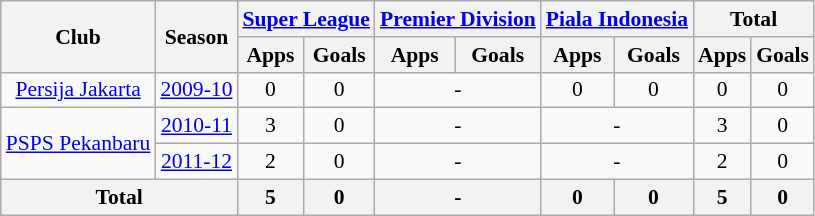<table class="wikitable" style="font-size:90%; text-align:center;">
<tr>
<th rowspan="2">Club</th>
<th rowspan="2">Season</th>
<th colspan="2"><a href='#'>Super League</a></th>
<th colspan="2"><a href='#'>Premier Division</a></th>
<th colspan="2"><a href='#'>Piala Indonesia</a></th>
<th colspan="2">Total</th>
</tr>
<tr>
<th>Apps</th>
<th>Goals</th>
<th>Apps</th>
<th>Goals</th>
<th>Apps</th>
<th>Goals</th>
<th>Apps</th>
<th>Goals</th>
</tr>
<tr>
<td rowspan="1"><a href='#'>Persija Jakarta</a></td>
<td><a href='#'>2009-10</a></td>
<td>0</td>
<td>0</td>
<td colspan="2">-</td>
<td>0</td>
<td>0</td>
<td>0</td>
<td>0</td>
</tr>
<tr>
<td rowspan="2"><a href='#'>PSPS Pekanbaru</a></td>
<td><a href='#'>2010-11</a></td>
<td>3</td>
<td>0</td>
<td colspan="2">-</td>
<td colspan="2">-</td>
<td>3</td>
<td>0</td>
</tr>
<tr>
<td><a href='#'>2011-12</a></td>
<td>2</td>
<td>0</td>
<td colspan="2">-</td>
<td colspan="2">-</td>
<td>2</td>
<td>0</td>
</tr>
<tr>
<th colspan="2">Total</th>
<th>5</th>
<th>0</th>
<th colspan="2">-</th>
<th>0</th>
<th>0</th>
<th>5</th>
<th>0</th>
</tr>
</table>
